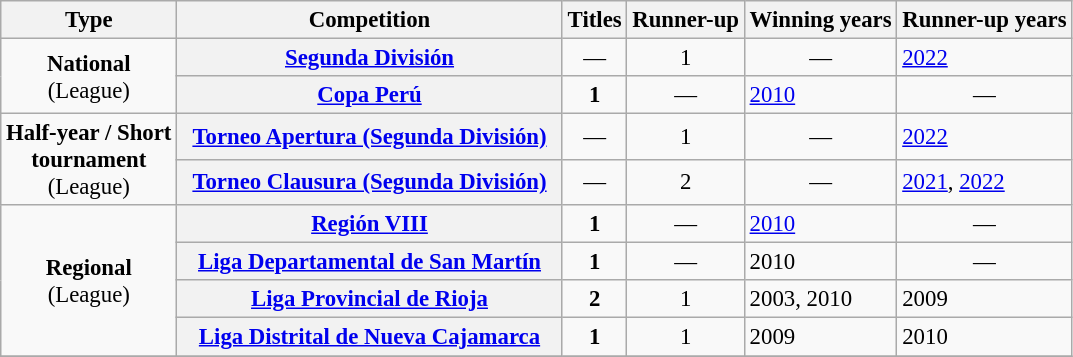<table class="wikitable plainrowheaders" style="font-size:95%; text-align:center;">
<tr>
<th>Type</th>
<th width=250px>Competition</th>
<th>Titles</th>
<th>Runner-up</th>
<th>Winning years</th>
<th>Runner-up years</th>
</tr>
<tr>
<td rowspan=2><strong>National</strong><br>(League)</td>
<th scope=col><a href='#'>Segunda División</a></th>
<td style="text-align:center;">—</td>
<td>1</td>
<td style="text-align:center;">—</td>
<td align="left"><a href='#'>2022</a></td>
</tr>
<tr>
<th scope=col><a href='#'>Copa Perú</a></th>
<td><strong>1</strong></td>
<td style="text-align:center;">—</td>
<td align="left"><a href='#'>2010</a></td>
<td style="text-align:center;">—</td>
</tr>
<tr>
<td rowspan=2><strong>Half-year / Short<br>tournament</strong><br>(League)</td>
<th scope=col><a href='#'>Torneo Apertura (Segunda División)</a></th>
<td style="text-align:center;">—</td>
<td>1</td>
<td style="text-align:center;">—</td>
<td align="left"><a href='#'>2022</a></td>
</tr>
<tr>
<th scope=col><a href='#'>Torneo Clausura (Segunda División)</a></th>
<td style="text-align:center;">—</td>
<td>2</td>
<td style="text-align:center;">—</td>
<td align="left"><a href='#'>2021</a>, <a href='#'>2022</a></td>
</tr>
<tr>
<td rowspan=4><strong>Regional</strong><br>(League)</td>
<th scope=col><a href='#'>Región VIII</a></th>
<td><strong>1</strong></td>
<td style="text-align:center;">—</td>
<td align="left"><a href='#'>2010</a></td>
<td style="text-align:center;">—</td>
</tr>
<tr>
<th scope=col><a href='#'>Liga Departamental de San Martín</a></th>
<td><strong>1</strong></td>
<td style="text-align:center;">—</td>
<td align="left">2010</td>
<td style="text-align:center;">—</td>
</tr>
<tr>
<th scope=col><a href='#'>Liga Provincial de Rioja</a></th>
<td><strong>2</strong></td>
<td>1</td>
<td align="left">2003, 2010</td>
<td align="left">2009</td>
</tr>
<tr>
<th scope=col><a href='#'>Liga Distrital de Nueva Cajamarca</a></th>
<td><strong>1</strong></td>
<td>1</td>
<td align="left">2009</td>
<td align="left">2010</td>
</tr>
<tr>
</tr>
</table>
